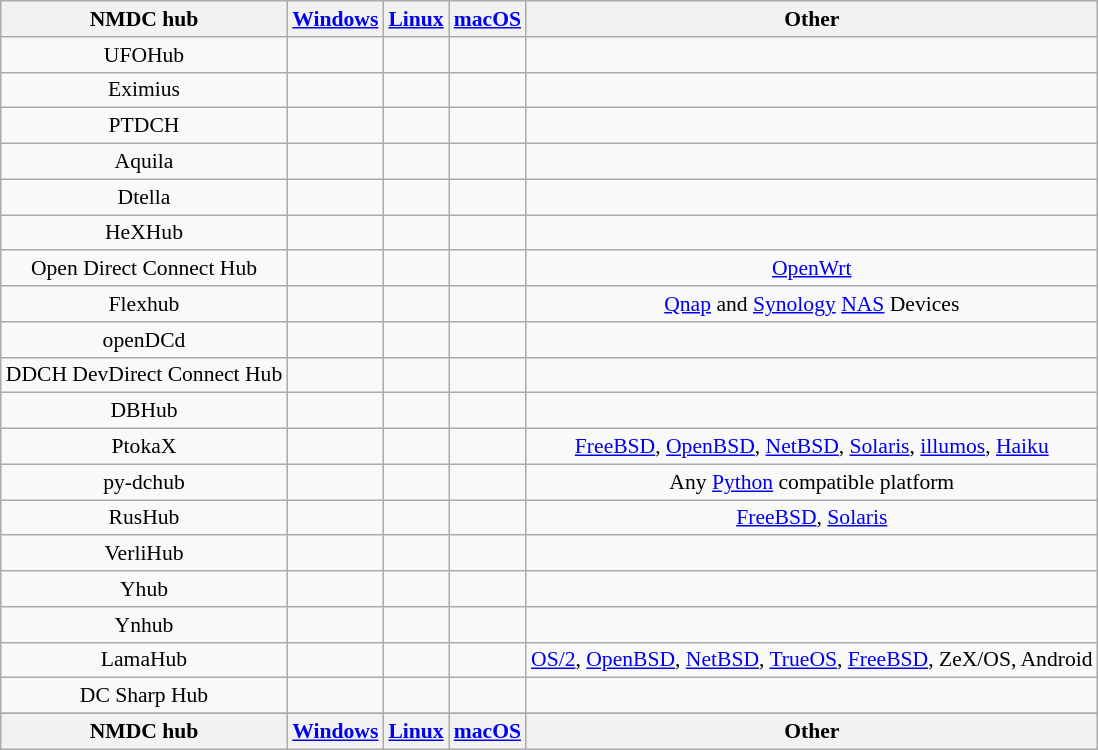<table style="font-size: 90%; text-align: center;" class="wikitable sortable sort-under">
<tr>
<th>NMDC hub</th>
<th><a href='#'>Windows</a></th>
<th><a href='#'>Linux</a></th>
<th><a href='#'>macOS</a></th>
<th>Other</th>
</tr>
<tr>
<td>UFOHub</td>
<td></td>
<td></td>
<td></td>
<td></td>
</tr>
<tr>
<td>Eximius</td>
<td></td>
<td></td>
<td></td>
<td></td>
</tr>
<tr>
<td>PTDCH</td>
<td></td>
<td></td>
<td></td>
<td></td>
</tr>
<tr>
<td>Aquila</td>
<td></td>
<td></td>
<td></td>
<td></td>
</tr>
<tr>
<td>Dtella</td>
<td></td>
<td></td>
<td></td>
<td></td>
</tr>
<tr>
<td>HeXHub</td>
<td></td>
<td></td>
<td></td>
<td></td>
</tr>
<tr>
<td>Open Direct Connect Hub</td>
<td></td>
<td></td>
<td></td>
<td><a href='#'>OpenWrt</a></td>
</tr>
<tr>
<td>Flexhub</td>
<td></td>
<td></td>
<td></td>
<td><a href='#'>Qnap</a> and <a href='#'>Synology</a> <a href='#'>NAS</a> Devices</td>
</tr>
<tr>
<td>openDCd</td>
<td></td>
<td></td>
<td></td>
<td></td>
</tr>
<tr>
<td>DDCH DevDirect Connect Hub</td>
<td></td>
<td></td>
<td></td>
<td></td>
</tr>
<tr>
<td>DBHub</td>
<td></td>
<td></td>
<td></td>
<td></td>
</tr>
<tr>
<td>PtokaX</td>
<td></td>
<td></td>
<td></td>
<td><a href='#'>FreeBSD</a>, <a href='#'>OpenBSD</a>, <a href='#'>NetBSD</a>, <a href='#'>Solaris</a>, <a href='#'>illumos</a>, <a href='#'>Haiku</a></td>
</tr>
<tr>
<td>py-dchub</td>
<td></td>
<td></td>
<td></td>
<td>Any <a href='#'>Python</a> compatible platform</td>
</tr>
<tr>
<td>RusHub</td>
<td></td>
<td></td>
<td></td>
<td><a href='#'>FreeBSD</a>, <a href='#'>Solaris</a></td>
</tr>
<tr>
<td>VerliHub</td>
<td></td>
<td></td>
<td></td>
<td></td>
</tr>
<tr>
<td>Yhub</td>
<td></td>
<td></td>
<td></td>
<td></td>
</tr>
<tr>
<td>Ynhub</td>
<td></td>
<td></td>
<td></td>
<td></td>
</tr>
<tr>
<td>LamaHub</td>
<td></td>
<td></td>
<td></td>
<td><a href='#'>OS/2</a>, <a href='#'>OpenBSD</a>, <a href='#'>NetBSD</a>, <a href='#'>TrueOS</a>, <a href='#'>FreeBSD</a>, ZeX/OS, Android</td>
</tr>
<tr>
<td>DC Sharp Hub</td>
<td></td>
<td></td>
<td></td>
<td></td>
</tr>
<tr>
</tr>
<tr class="sortbottom">
<th>NMDC hub</th>
<th><a href='#'>Windows</a></th>
<th><a href='#'>Linux</a></th>
<th><a href='#'>macOS</a></th>
<th>Other</th>
</tr>
</table>
